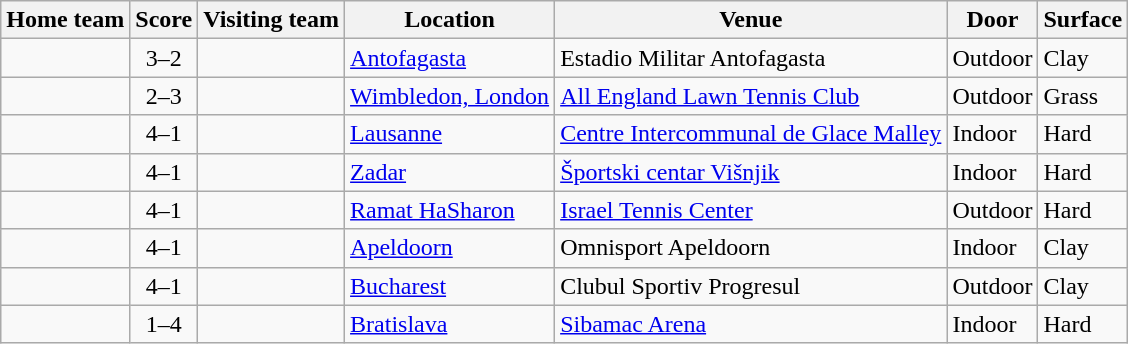<table class="wikitable" style="border:1px solid #aaa;">
<tr>
<th>Home team</th>
<th>Score</th>
<th>Visiting team</th>
<th>Location</th>
<th>Venue</th>
<th>Door</th>
<th>Surface</th>
</tr>
<tr>
<td><strong></strong></td>
<td style="text-align:center;">3–2</td>
<td></td>
<td><a href='#'>Antofagasta</a></td>
<td>Estadio Militar Antofagasta</td>
<td>Outdoor</td>
<td>Clay</td>
</tr>
<tr>
<td></td>
<td style="text-align:center;">2–3</td>
<td><strong></strong></td>
<td><a href='#'>Wimbledon, London</a></td>
<td><a href='#'>All England Lawn Tennis Club</a></td>
<td>Outdoor</td>
<td>Grass</td>
</tr>
<tr>
<td><strong></strong></td>
<td style="text-align:center;">4–1</td>
<td></td>
<td><a href='#'>Lausanne</a></td>
<td><a href='#'>Centre Intercommunal de Glace Malley</a></td>
<td>Indoor</td>
<td>Hard</td>
</tr>
<tr>
<td><strong></strong></td>
<td style="text-align:center;">4–1</td>
<td></td>
<td><a href='#'>Zadar</a></td>
<td><a href='#'>Športski centar Višnjik</a></td>
<td>Indoor</td>
<td>Hard</td>
</tr>
<tr>
<td><strong></strong></td>
<td style="text-align:center;">4–1</td>
<td></td>
<td><a href='#'>Ramat HaSharon</a></td>
<td><a href='#'>Israel Tennis Center</a></td>
<td>Outdoor</td>
<td>Hard</td>
</tr>
<tr>
<td><strong></strong></td>
<td style="text-align:center;">4–1</td>
<td></td>
<td><a href='#'>Apeldoorn</a></td>
<td>Omnisport Apeldoorn</td>
<td>Indoor</td>
<td>Clay</td>
</tr>
<tr>
<td><strong></strong></td>
<td style="text-align:center;">4–1</td>
<td></td>
<td><a href='#'>Bucharest</a></td>
<td>Clubul Sportiv Progresul</td>
<td>Outdoor</td>
<td>Clay</td>
</tr>
<tr>
<td></td>
<td style="text-align:center;">1–4</td>
<td><strong></strong></td>
<td><a href='#'>Bratislava</a></td>
<td><a href='#'>Sibamac Arena</a></td>
<td>Indoor</td>
<td>Hard</td>
</tr>
</table>
